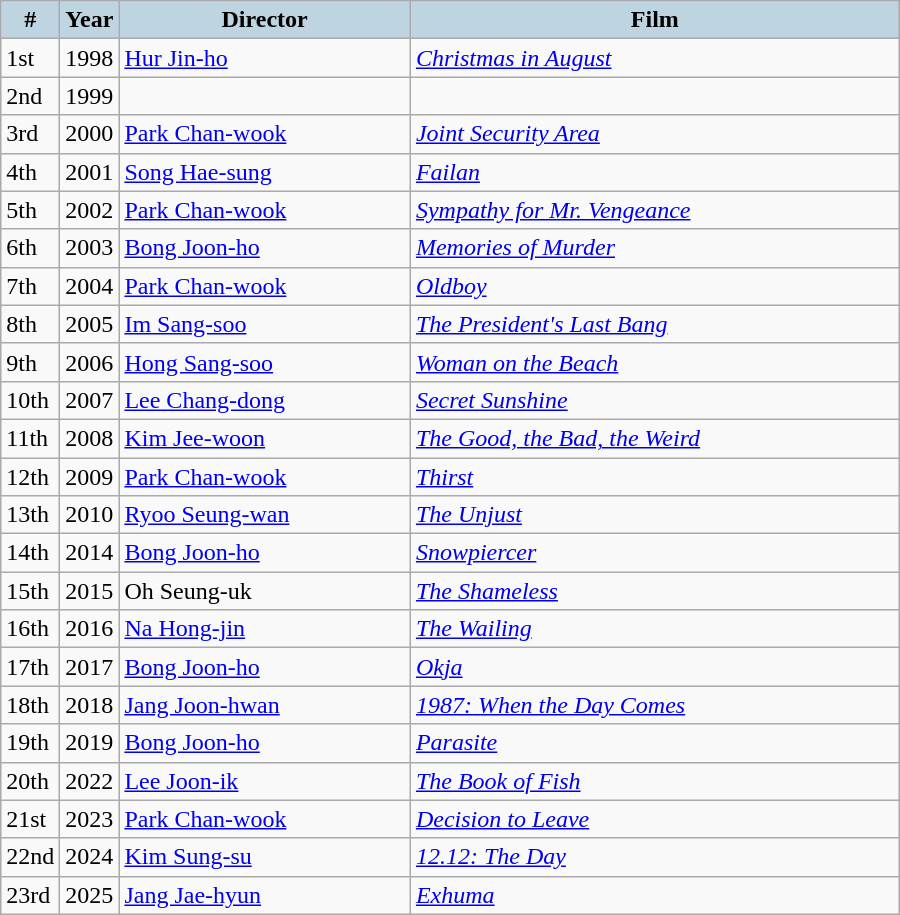<table class="wikitable" style="width:600px">
<tr>
<th style="background:#BED5E1; width:10px">#</th>
<th style="background:#BED5E1; width:10px">Year</th>
<th style="background:#BED5E1;">Director</th>
<th style="background:#BED5E1;">Film</th>
</tr>
<tr>
<td>1st</td>
<td>1998</td>
<td><a href='#'>Hur Jin-ho</a></td>
<td><em><a href='#'>Christmas in August</a></em></td>
</tr>
<tr>
<td>2nd</td>
<td>1999</td>
<td></td>
<td></td>
</tr>
<tr>
<td>3rd</td>
<td>2000</td>
<td><a href='#'>Park Chan-wook</a></td>
<td><em><a href='#'>Joint Security Area</a></em></td>
</tr>
<tr>
<td>4th</td>
<td>2001</td>
<td><a href='#'>Song Hae-sung</a></td>
<td><em><a href='#'>Failan</a></em></td>
</tr>
<tr>
<td>5th</td>
<td>2002</td>
<td><a href='#'>Park Chan-wook</a></td>
<td><em><a href='#'>Sympathy for Mr. Vengeance</a></em></td>
</tr>
<tr>
<td>6th</td>
<td>2003</td>
<td><a href='#'>Bong Joon-ho</a></td>
<td><em><a href='#'>Memories of Murder</a></em></td>
</tr>
<tr>
<td>7th</td>
<td>2004</td>
<td><a href='#'>Park Chan-wook</a></td>
<td><em><a href='#'>Oldboy</a></em></td>
</tr>
<tr>
<td>8th</td>
<td>2005</td>
<td><a href='#'>Im Sang-soo</a></td>
<td><em><a href='#'>The President's Last Bang</a></em></td>
</tr>
<tr>
<td>9th</td>
<td>2006</td>
<td><a href='#'>Hong Sang-soo</a></td>
<td><em><a href='#'>Woman on the Beach</a></em></td>
</tr>
<tr>
<td>10th</td>
<td>2007</td>
<td><a href='#'>Lee Chang-dong</a></td>
<td><em><a href='#'>Secret Sunshine</a></em></td>
</tr>
<tr>
<td>11th</td>
<td>2008</td>
<td><a href='#'>Kim Jee-woon</a></td>
<td><em><a href='#'>The Good, the Bad, the Weird</a></em></td>
</tr>
<tr>
<td>12th</td>
<td>2009</td>
<td><a href='#'>Park Chan-wook</a></td>
<td><em><a href='#'>Thirst</a></em></td>
</tr>
<tr>
<td>13th</td>
<td>2010</td>
<td><a href='#'>Ryoo Seung-wan</a></td>
<td><em><a href='#'>The Unjust</a></em></td>
</tr>
<tr>
<td>14th</td>
<td>2014</td>
<td><a href='#'>Bong Joon-ho</a></td>
<td><em><a href='#'>Snowpiercer</a></em></td>
</tr>
<tr>
<td>15th</td>
<td>2015</td>
<td>Oh Seung-uk</td>
<td><em><a href='#'>The Shameless</a></em></td>
</tr>
<tr>
<td>16th</td>
<td>2016</td>
<td><a href='#'>Na Hong-jin</a></td>
<td><em><a href='#'>The Wailing</a></em></td>
</tr>
<tr>
<td>17th</td>
<td>2017</td>
<td><a href='#'>Bong Joon-ho</a></td>
<td><em><a href='#'>Okja</a></em></td>
</tr>
<tr>
<td>18th</td>
<td>2018</td>
<td><a href='#'>Jang Joon-hwan</a></td>
<td><em><a href='#'>1987: When the Day Comes</a></em></td>
</tr>
<tr>
<td>19th</td>
<td>2019</td>
<td><a href='#'>Bong Joon-ho</a></td>
<td><em><a href='#'>Parasite</a></em></td>
</tr>
<tr>
<td>20th</td>
<td>2022</td>
<td><a href='#'>Lee Joon-ik</a></td>
<td><em><a href='#'>The Book of Fish</a></em></td>
</tr>
<tr>
<td>21st</td>
<td>2023</td>
<td><a href='#'>Park Chan-wook</a></td>
<td><em><a href='#'>Decision to Leave</a></em></td>
</tr>
<tr>
<td>22nd</td>
<td>2024</td>
<td><a href='#'>Kim Sung-su</a></td>
<td><em><a href='#'>12.12: The Day</a></em></td>
</tr>
<tr>
<td>23rd</td>
<td>2025</td>
<td><a href='#'>Jang Jae-hyun</a></td>
<td><em><a href='#'>Exhuma</a></em></td>
</tr>
</table>
